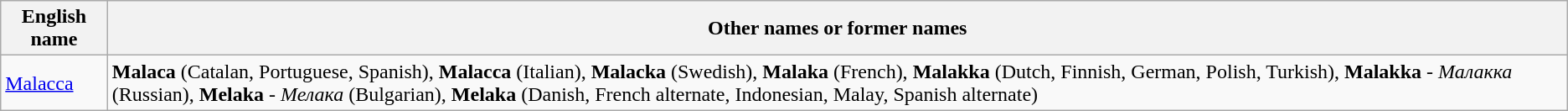<table class="wikitable">
<tr>
<th>English name</th>
<th>Other names or former names</th>
</tr>
<tr>
<td><a href='#'>Malacca</a></td>
<td><strong>Malaca</strong> (Catalan, Portuguese, Spanish), <strong>Malacca</strong> (Italian), <strong>Malacka</strong> (Swedish), <strong>Malaka</strong> (French), <strong>Malakka</strong> (Dutch, Finnish, German, Polish, Turkish), <strong>Malakka</strong> - <em>Малакка</em> (Russian), <strong>Melaka</strong> - <em>Мелака</em> (Bulgarian), <strong>Melaka</strong> (Danish, French alternate, Indonesian, Malay, Spanish alternate)</td>
</tr>
</table>
